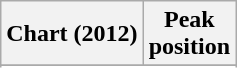<table class="wikitable sortable plainrowheaders" style="text-align:center">
<tr>
<th scope="col">Chart (2012)</th>
<th scope="col">Peak<br>position</th>
</tr>
<tr>
</tr>
<tr>
</tr>
<tr>
</tr>
</table>
